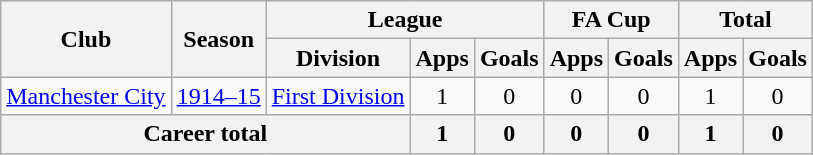<table class="wikitable" style="text-align: center;">
<tr>
<th rowspan="2">Club</th>
<th rowspan="2">Season</th>
<th colspan="3">League</th>
<th colspan="2">FA Cup</th>
<th colspan="2">Total</th>
</tr>
<tr>
<th>Division</th>
<th>Apps</th>
<th>Goals</th>
<th>Apps</th>
<th>Goals</th>
<th>Apps</th>
<th>Goals</th>
</tr>
<tr>
<td><a href='#'>Manchester City</a></td>
<td><a href='#'>1914–15</a></td>
<td><a href='#'>First Division</a></td>
<td>1</td>
<td>0</td>
<td>0</td>
<td>0</td>
<td>1</td>
<td>0</td>
</tr>
<tr>
<th colspan="3">Career total</th>
<th>1</th>
<th>0</th>
<th>0</th>
<th>0</th>
<th>1</th>
<th>0</th>
</tr>
</table>
